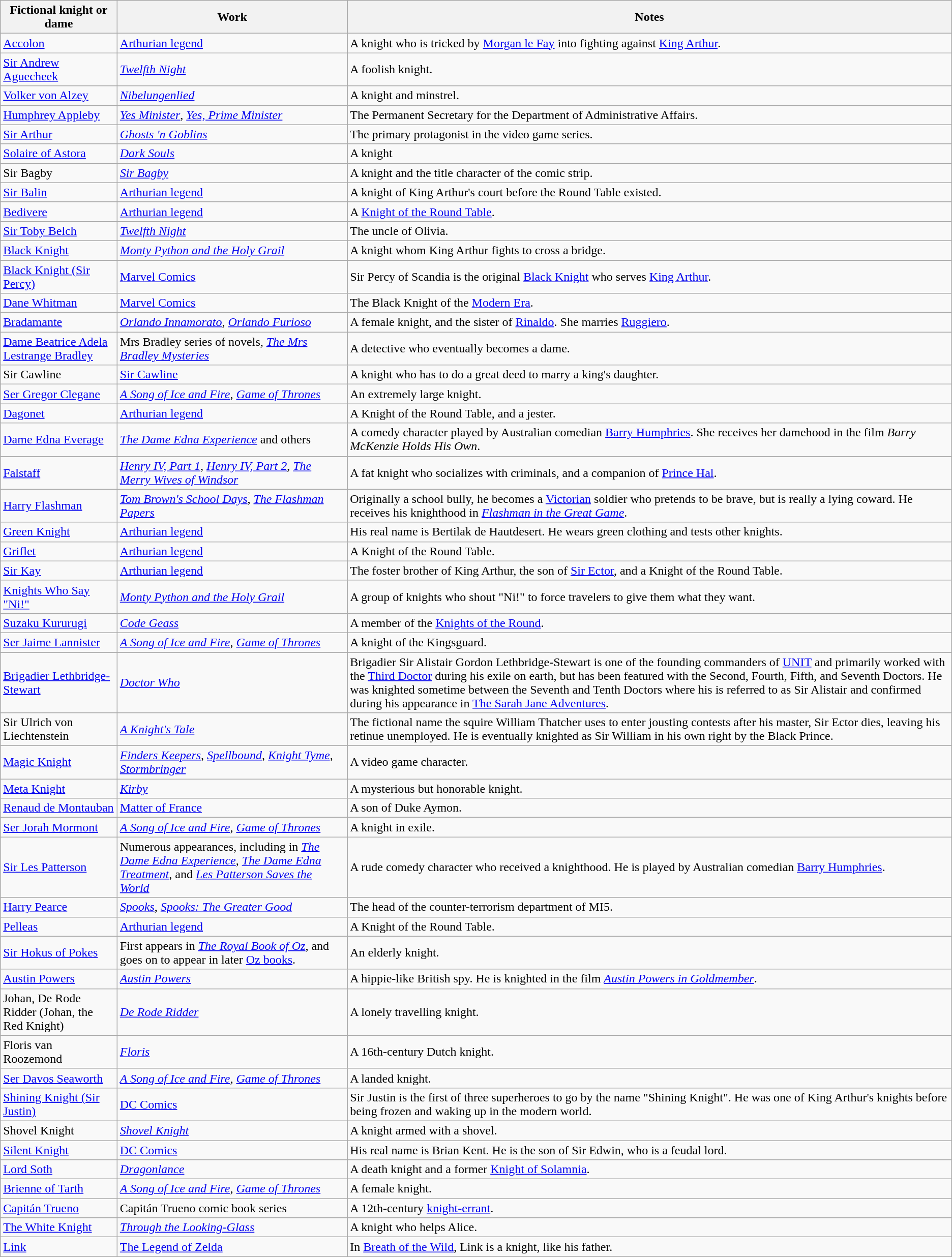<table class="wikitable sortable">
<tr>
<th>Fictional knight or dame</th>
<th>Work</th>
<th class="unsortable">Notes</th>
</tr>
<tr>
<td><a href='#'>Accolon</a></td>
<td><a href='#'>Arthurian legend</a></td>
<td>A knight who is tricked by <a href='#'>Morgan le Fay</a> into fighting against <a href='#'>King Arthur</a>.</td>
</tr>
<tr>
<td><a href='#'>Sir Andrew Aguecheek</a></td>
<td><em><a href='#'>Twelfth Night</a></em></td>
<td>A foolish knight.</td>
</tr>
<tr>
<td><a href='#'>Volker von Alzey</a></td>
<td><em><a href='#'>Nibelungenlied</a></em></td>
<td>A knight and minstrel.</td>
</tr>
<tr>
<td><a href='#'>Humphrey Appleby</a></td>
<td><em><a href='#'>Yes Minister</a></em>, <em><a href='#'>Yes, Prime Minister</a></em></td>
<td>The Permanent Secretary for the Department of Administrative Affairs.</td>
</tr>
<tr>
<td><a href='#'>Sir Arthur</a></td>
<td><em><a href='#'>Ghosts 'n Goblins</a></em></td>
<td>The primary protagonist in the video game series.</td>
</tr>
<tr>
<td><a href='#'>Solaire of Astora</a></td>
<td><em><a href='#'>Dark Souls</a></em></td>
<td>A knight</td>
</tr>
<tr>
<td>Sir Bagby</td>
<td><em><a href='#'>Sir Bagby</a></em></td>
<td>A knight and the title character of the comic strip.</td>
</tr>
<tr>
<td><a href='#'>Sir Balin</a></td>
<td><a href='#'>Arthurian legend</a></td>
<td>A knight of King Arthur's court before the Round Table existed.</td>
</tr>
<tr>
<td><a href='#'>Bedivere</a></td>
<td><a href='#'>Arthurian legend</a></td>
<td>A <a href='#'>Knight of the Round Table</a>.</td>
</tr>
<tr>
<td><a href='#'>Sir Toby Belch</a></td>
<td><em><a href='#'>Twelfth Night</a></em></td>
<td>The uncle of Olivia.</td>
</tr>
<tr>
<td><a href='#'>Black Knight</a></td>
<td><em><a href='#'>Monty Python and the Holy Grail</a></em></td>
<td>A knight whom King Arthur fights to cross a bridge.</td>
</tr>
<tr>
<td><a href='#'>Black Knight (Sir Percy)</a></td>
<td><a href='#'>Marvel Comics</a></td>
<td>Sir Percy of Scandia is the original <a href='#'>Black Knight</a> who serves <a href='#'>King Arthur</a>.</td>
</tr>
<tr>
<td><a href='#'>Dane Whitman</a></td>
<td><a href='#'>Marvel Comics</a></td>
<td>The Black Knight of the <a href='#'>Modern Era</a>.</td>
</tr>
<tr>
<td><a href='#'>Bradamante</a></td>
<td><em><a href='#'>Orlando Innamorato</a></em>, <em><a href='#'>Orlando Furioso</a></em></td>
<td>A female knight, and the sister of <a href='#'>Rinaldo</a>. She marries <a href='#'>Ruggiero</a>.</td>
</tr>
<tr>
<td><a href='#'>Dame Beatrice Adela Lestrange Bradley</a></td>
<td>Mrs Bradley series of novels, <em><a href='#'>The Mrs Bradley Mysteries</a></em></td>
<td>A detective who eventually becomes a dame.</td>
</tr>
<tr>
<td>Sir Cawline</td>
<td><a href='#'>Sir Cawline</a></td>
<td>A knight who has to do a great deed to marry a king's daughter.</td>
</tr>
<tr>
<td><a href='#'>Ser Gregor Clegane</a></td>
<td><em><a href='#'>A Song of Ice and Fire</a></em>, <em><a href='#'>Game of Thrones</a></em></td>
<td>An extremely large knight.</td>
</tr>
<tr>
<td><a href='#'>Dagonet</a></td>
<td><a href='#'>Arthurian legend</a></td>
<td>A Knight of the Round Table, and a jester.</td>
</tr>
<tr>
<td><a href='#'>Dame Edna Everage</a></td>
<td><em><a href='#'>The Dame Edna Experience</a></em> and others</td>
<td>A comedy character played by Australian comedian <a href='#'>Barry Humphries</a>. She receives her damehood in the film <em>Barry McKenzie Holds His Own</em>.</td>
</tr>
<tr>
<td><a href='#'>Falstaff</a></td>
<td><em><a href='#'>Henry IV, Part 1</a></em>, <em><a href='#'>Henry IV, Part 2</a></em>, <em><a href='#'>The Merry Wives of Windsor</a></em></td>
<td>A fat knight who socializes with criminals, and a companion of <a href='#'>Prince Hal</a>.</td>
</tr>
<tr>
<td><a href='#'>Harry Flashman</a></td>
<td><em><a href='#'>Tom Brown's School Days</a></em>, <em><a href='#'>The Flashman Papers</a></em></td>
<td>Originally a school bully, he becomes a <a href='#'>Victorian</a> soldier who pretends to be brave, but is really a lying coward. He receives his knighthood in <em><a href='#'>Flashman in the Great Game</a></em>.</td>
</tr>
<tr>
<td><a href='#'>Green Knight</a></td>
<td><a href='#'>Arthurian legend</a></td>
<td>His real name is Bertilak de Hautdesert. He wears green clothing and tests other knights.</td>
</tr>
<tr>
<td><a href='#'>Griflet</a></td>
<td><a href='#'>Arthurian legend</a></td>
<td>A Knight of the Round Table.</td>
</tr>
<tr>
<td><a href='#'>Sir Kay</a></td>
<td><a href='#'>Arthurian legend</a></td>
<td>The foster brother of King Arthur, the son of <a href='#'>Sir Ector</a>, and a Knight of the Round Table.</td>
</tr>
<tr>
<td><a href='#'>Knights Who Say "Ni!"</a></td>
<td><em><a href='#'>Monty Python and the Holy Grail</a></em></td>
<td>A group of knights who shout "Ni!" to force travelers to give them what they want.</td>
</tr>
<tr>
<td><a href='#'>Suzaku Kururugi</a></td>
<td><em><a href='#'>Code Geass</a></em></td>
<td>A member of the <a href='#'>Knights of the Round</a>.</td>
</tr>
<tr>
<td><a href='#'>Ser Jaime Lannister</a></td>
<td><em><a href='#'>A Song of Ice and Fire</a></em>, <em><a href='#'>Game of Thrones</a></em></td>
<td>A knight of the Kingsguard.</td>
</tr>
<tr>
<td><a href='#'>Brigadier Lethbridge-Stewart</a></td>
<td><em><a href='#'>Doctor Who</a></em></td>
<td>Brigadier Sir Alistair Gordon Lethbridge-Stewart is one of the founding commanders of <a href='#'>UNIT</a> and primarily worked with the <a href='#'>Third Doctor</a> during his exile on earth, but has been featured with the Second, Fourth, Fifth, and Seventh Doctors. He was knighted sometime between the Seventh and Tenth Doctors where his is referred to as Sir Alistair and confirmed during his appearance in <a href='#'>The Sarah Jane Adventures</a>.</td>
</tr>
<tr>
<td>Sir Ulrich von Liechtenstein</td>
<td><em><a href='#'>A Knight's Tale</a></em></td>
<td>The fictional name the squire William Thatcher uses to enter jousting contests after his master, Sir Ector dies, leaving his retinue unemployed. He is eventually knighted as Sir William in his own right by the Black Prince.</td>
</tr>
<tr>
<td><a href='#'>Magic Knight</a></td>
<td><em><a href='#'>Finders Keepers</a></em>, <em><a href='#'>Spellbound</a></em>, <em><a href='#'>Knight Tyme</a></em>, <em><a href='#'>Stormbringer</a></em></td>
<td>A video game character.</td>
</tr>
<tr>
<td><a href='#'>Meta Knight</a></td>
<td><em><a href='#'>Kirby</a></em></td>
<td>A mysterious but honorable knight.</td>
</tr>
<tr>
<td><a href='#'>Renaud de Montauban</a></td>
<td><a href='#'>Matter of France</a></td>
<td>A son of Duke Aymon.</td>
</tr>
<tr>
<td><a href='#'>Ser Jorah Mormont</a></td>
<td><em><a href='#'>A Song of Ice and Fire</a></em>, <em><a href='#'>Game of Thrones</a></em></td>
<td>A knight in exile.</td>
</tr>
<tr>
<td><a href='#'>Sir Les Patterson</a></td>
<td>Numerous appearances, including in <em><a href='#'>The Dame Edna Experience</a></em>, <em><a href='#'>The Dame Edna Treatment</a></em>, and <em><a href='#'>Les Patterson Saves the World</a></em></td>
<td>A rude comedy character who received a knighthood. He is played by Australian comedian <a href='#'>Barry Humphries</a>.</td>
</tr>
<tr>
<td><a href='#'>Harry Pearce</a></td>
<td><em><a href='#'>Spooks</a></em>, <em><a href='#'>Spooks: The Greater Good</a></em></td>
<td>The head of the counter-terrorism department of MI5.</td>
</tr>
<tr>
<td><a href='#'>Pelleas</a></td>
<td><a href='#'>Arthurian legend</a></td>
<td>A Knight of the Round Table.</td>
</tr>
<tr>
<td><a href='#'>Sir Hokus of Pokes</a></td>
<td>First appears in <em><a href='#'>The Royal Book of Oz</a></em>, and goes on to appear in later <a href='#'>Oz books</a>.</td>
<td>An elderly knight.</td>
</tr>
<tr>
<td><a href='#'>Austin Powers</a></td>
<td><em><a href='#'>Austin Powers</a></em></td>
<td>A hippie-like British spy. He is knighted in the film <em><a href='#'>Austin Powers in Goldmember</a></em>.</td>
</tr>
<tr>
<td>Johan, De Rode Ridder (Johan, the Red Knight)</td>
<td><em><a href='#'>De Rode Ridder</a></em></td>
<td>A lonely travelling knight.</td>
</tr>
<tr>
<td>Floris van Roozemond</td>
<td><em><a href='#'>Floris</a></em></td>
<td>A 16th-century Dutch knight.</td>
</tr>
<tr>
<td><a href='#'>Ser Davos Seaworth</a></td>
<td><em><a href='#'>A Song of Ice and Fire</a></em>, <em><a href='#'>Game of Thrones</a></em></td>
<td>A landed knight.</td>
</tr>
<tr>
<td><a href='#'>Shining Knight (Sir Justin)</a></td>
<td><a href='#'>DC Comics</a></td>
<td>Sir Justin is the first of three superheroes to go by the name "Shining Knight". He was one of King Arthur's knights before being frozen and waking up in the modern world.</td>
</tr>
<tr>
<td>Shovel Knight</td>
<td><em><a href='#'>Shovel Knight</a></em></td>
<td>A knight armed with a shovel.</td>
</tr>
<tr>
<td><a href='#'>Silent Knight</a></td>
<td><a href='#'>DC Comics</a></td>
<td>His real name is Brian Kent. He is the son of Sir Edwin, who is a feudal lord.</td>
</tr>
<tr>
<td><a href='#'>Lord Soth</a></td>
<td><em><a href='#'>Dragonlance</a></em></td>
<td>A death knight and a former <a href='#'>Knight of Solamnia</a>.</td>
</tr>
<tr>
<td><a href='#'>Brienne of Tarth</a></td>
<td><em><a href='#'>A Song of Ice and Fire</a></em>, <em><a href='#'>Game of Thrones</a></em></td>
<td>A female knight.</td>
</tr>
<tr>
<td><a href='#'>Capitán Trueno</a></td>
<td>Capitán Trueno comic book series</td>
<td>A 12th-century <a href='#'>knight-errant</a>.</td>
</tr>
<tr>
<td><a href='#'>The White Knight</a></td>
<td><em><a href='#'>Through the Looking-Glass</a></em></td>
<td>A knight who helps Alice.</td>
</tr>
<tr>
<td><a href='#'>Link</a></td>
<td><a href='#'>The Legend of Zelda</a></td>
<td>In <a href='#'>Breath of the Wild</a>, Link is a knight, like his father.</td>
</tr>
</table>
